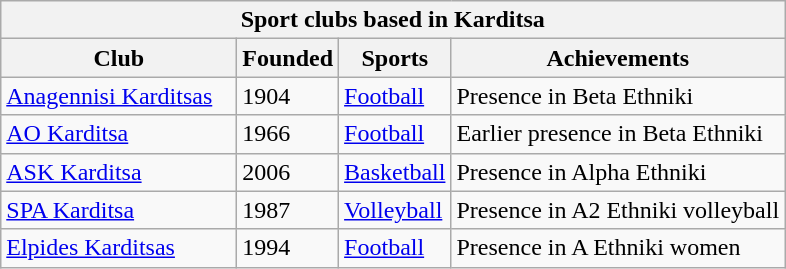<table class="wikitable">
<tr>
<th colspan="4">Sport clubs based in Karditsa</th>
</tr>
<tr>
<th width="150">Club</th>
<th>Founded</th>
<th>Sports</th>
<th>Achievements</th>
</tr>
<tr>
<td><a href='#'>Anagennisi Karditsas</a></td>
<td>1904</td>
<td><a href='#'>Football</a></td>
<td>Presence in Beta Ethniki</td>
</tr>
<tr>
<td><a href='#'>AO Karditsa</a></td>
<td>1966</td>
<td><a href='#'>Football</a></td>
<td>Earlier presence in Beta Ethniki</td>
</tr>
<tr>
<td><a href='#'>ASK Karditsa</a></td>
<td>2006</td>
<td><a href='#'>Basketball</a></td>
<td>Presence in Alpha Ethniki</td>
</tr>
<tr>
<td><a href='#'>SPA Karditsa</a></td>
<td>1987</td>
<td><a href='#'>Volleyball</a></td>
<td>Presence in A2 Ethniki volleyball</td>
</tr>
<tr>
<td><a href='#'>Elpides Karditsas</a></td>
<td>1994</td>
<td><a href='#'>Football</a></td>
<td>Presence in A Ethniki women</td>
</tr>
</table>
